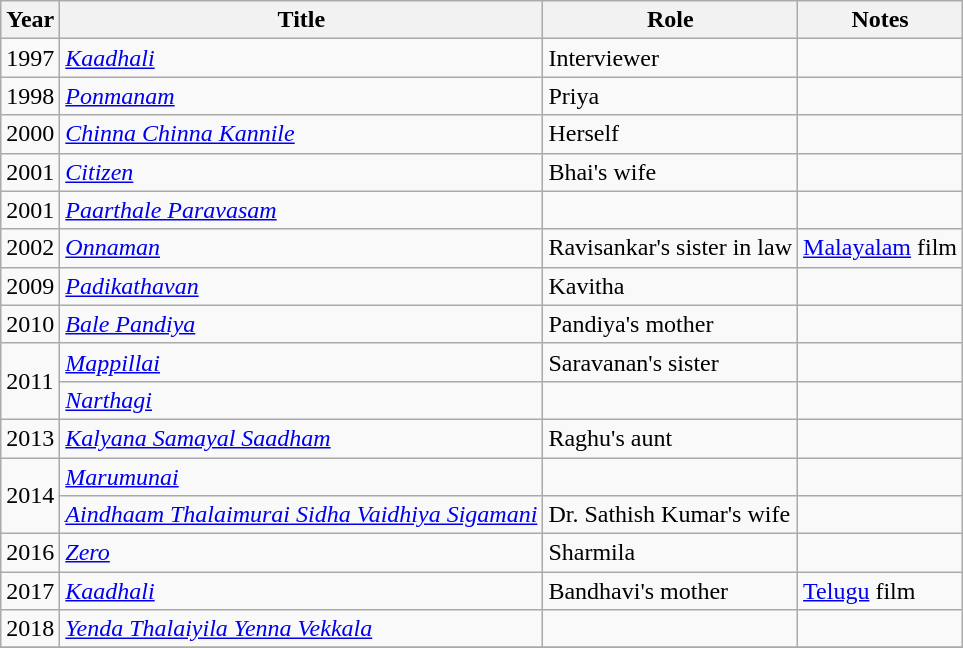<table class="wikitable sortable">
<tr>
<th>Year</th>
<th>Title</th>
<th>Role</th>
<th>Notes</th>
</tr>
<tr>
<td>1997</td>
<td><em><a href='#'>Kaadhali</a></em></td>
<td>Interviewer</td>
<td></td>
</tr>
<tr>
<td>1998</td>
<td><em><a href='#'>Ponmanam</a></em></td>
<td>Priya</td>
<td></td>
</tr>
<tr>
<td>2000</td>
<td><em><a href='#'>Chinna Chinna Kannile</a></em></td>
<td>Herself</td>
<td></td>
</tr>
<tr>
<td>2001</td>
<td><em><a href='#'>Citizen</a></em></td>
<td>Bhai's wife</td>
<td></td>
</tr>
<tr>
<td>2001</td>
<td><em><a href='#'>Paarthale Paravasam</a></em></td>
<td></td>
<td></td>
</tr>
<tr>
<td>2002</td>
<td><em><a href='#'>Onnaman</a></em></td>
<td>Ravisankar's sister in law</td>
<td><a href='#'>Malayalam</a>  film</td>
</tr>
<tr>
<td>2009</td>
<td><em><a href='#'>Padikathavan</a></em></td>
<td>Kavitha</td>
<td></td>
</tr>
<tr>
<td>2010</td>
<td><em><a href='#'>Bale Pandiya</a></em></td>
<td>Pandiya's mother</td>
<td></td>
</tr>
<tr>
<td rowspan="2">2011</td>
<td><em><a href='#'>Mappillai</a></em></td>
<td>Saravanan's sister</td>
<td></td>
</tr>
<tr>
<td><em><a href='#'>Narthagi</a></em></td>
<td></td>
<td></td>
</tr>
<tr>
<td>2013</td>
<td><em><a href='#'>Kalyana Samayal Saadham</a></em></td>
<td>Raghu's aunt</td>
<td></td>
</tr>
<tr>
<td rowspan="2">2014</td>
<td><em><a href='#'>Marumunai</a></em></td>
<td></td>
<td></td>
</tr>
<tr>
<td><em><a href='#'>Aindhaam Thalaimurai Sidha Vaidhiya Sigamani</a></em></td>
<td>Dr. Sathish Kumar's wife</td>
<td></td>
</tr>
<tr>
<td>2016</td>
<td><em><a href='#'>Zero</a></em></td>
<td>Sharmila</td>
<td></td>
</tr>
<tr>
<td>2017</td>
<td><em><a href='#'>Kaadhali</a></em></td>
<td>Bandhavi's mother</td>
<td><a href='#'>Telugu</a> film</td>
</tr>
<tr>
<td>2018</td>
<td><em><a href='#'>Yenda Thalaiyila Yenna Vekkala</a></em></td>
<td></td>
<td></td>
</tr>
<tr>
</tr>
</table>
